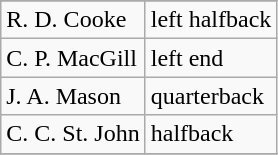<table class="wikitable">
<tr>
</tr>
<tr>
<td>R. D. Cooke</td>
<td>left halfback</td>
</tr>
<tr>
<td>C. P. MacGill</td>
<td>left end</td>
</tr>
<tr>
<td>J. A. Mason</td>
<td>quarterback</td>
</tr>
<tr>
<td>C. C. St. John</td>
<td>halfback</td>
</tr>
<tr>
</tr>
</table>
